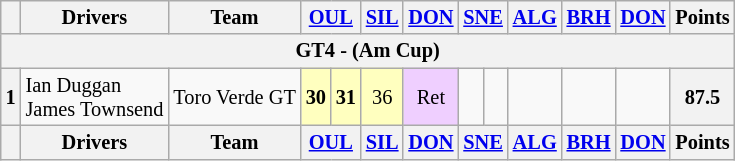<table class="wikitable" style="font-size:85%; text-align:center">
<tr>
<th></th>
<th>Drivers</th>
<th>Team</th>
<th colspan="2"><a href='#'>OUL</a></th>
<th><a href='#'>SIL</a></th>
<th><a href='#'>DON</a></th>
<th colspan="2"><a href='#'>SNE</a></th>
<th><a href='#'>ALG</a></th>
<th><a href='#'>BRH</a></th>
<th><a href='#'>DON</a></th>
<th>Points</th>
</tr>
<tr>
<th colspan="13">GT4 - (Am Cup)</th>
</tr>
<tr>
<th>1</th>
<td align="left"> Ian Duggan<br> James Townsend</td>
<td align="left"> Toro Verde GT</td>
<td style="background:#ffffbf;"><strong>30</strong></td>
<td style="background:#ffffbf;"><strong>31</strong></td>
<td style="background:#ffffbf;">36</td>
<td style="background:#efcfff;">Ret</td>
<td></td>
<td></td>
<td></td>
<td></td>
<td></td>
<th>87.5</th>
</tr>
<tr>
<th></th>
<th>Drivers</th>
<th>Team</th>
<th colspan="2"><a href='#'>OUL</a></th>
<th><a href='#'>SIL</a></th>
<th><a href='#'>DON</a></th>
<th colspan="2"><a href='#'>SNE</a></th>
<th><a href='#'>ALG</a></th>
<th><a href='#'>BRH</a></th>
<th><a href='#'>DON</a></th>
<th>Points</th>
</tr>
</table>
